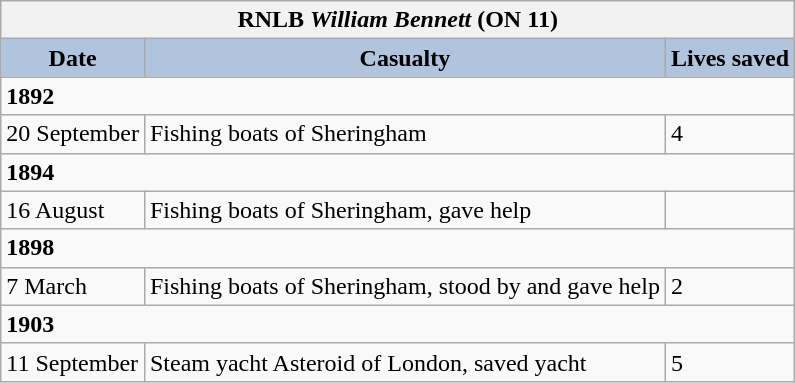<table class="wikitable">
<tr>
<th colspan="3">RNLB <em>William Bennett</em> (ON 11)<br></th>
</tr>
<tr>
<th style="text-align: center; background: LightSteelBlue">Date</th>
<th style="text-align: center; background: LightSteelBlue">Casualty</th>
<th style="text-align: center; background: LightSteelBlue">Lives saved</th>
</tr>
<tr>
<td colspan="3"><span><strong>1892</strong></span></td>
</tr>
<tr>
<td>20 September</td>
<td>Fishing boats of Sheringham</td>
<td>4</td>
</tr>
<tr>
<td colspan="3"><span><strong>1894</strong></span></td>
</tr>
<tr>
<td>16 August</td>
<td>Fishing boats of Sheringham, gave help</td>
<td></td>
</tr>
<tr>
<td colspan="3"><span><strong>1898</strong></span></td>
</tr>
<tr>
<td>7 March</td>
<td>Fishing boats of Sheringham, stood by and gave help</td>
<td>2</td>
</tr>
<tr>
<td colspan="3"><span><strong>1903</strong></span></td>
</tr>
<tr>
<td>11 September</td>
<td>Steam yacht Asteroid of London, saved yacht</td>
<td>5</td>
</tr>
</table>
